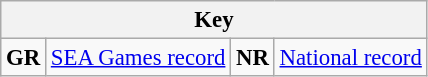<table class="wikitable" style="font-size:95%; position:relative;">
<tr>
<th colspan=4>Key</th>
</tr>
<tr>
<td align=center><strong>GR</strong></td>
<td><a href='#'>SEA Games record</a></td>
<td align=center><strong>NR</strong></td>
<td><a href='#'>National record</a></td>
</tr>
</table>
